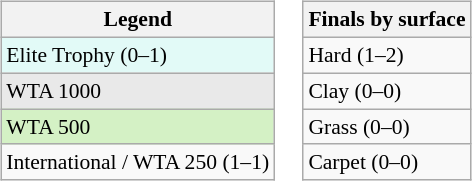<table>
<tr valign=top>
<td><br><table class=wikitable style="font-size:90%">
<tr>
<th>Legend</th>
</tr>
<tr style="background:#e2faf7;">
<td>Elite Trophy (0–1)</td>
</tr>
<tr style="background:#e9e9e9;">
<td>WTA 1000</td>
</tr>
<tr style="background:#d4f1c5;">
<td>WTA 500</td>
</tr>
<tr>
<td>International / WTA 250 (1–1)</td>
</tr>
</table>
</td>
<td><br><table class=wikitable style="font-size:90%">
<tr>
<th>Finals by surface</th>
</tr>
<tr>
<td>Hard (1–2)</td>
</tr>
<tr>
<td>Clay (0–0)</td>
</tr>
<tr>
<td>Grass (0–0)</td>
</tr>
<tr>
<td>Carpet (0–0)</td>
</tr>
</table>
</td>
</tr>
</table>
